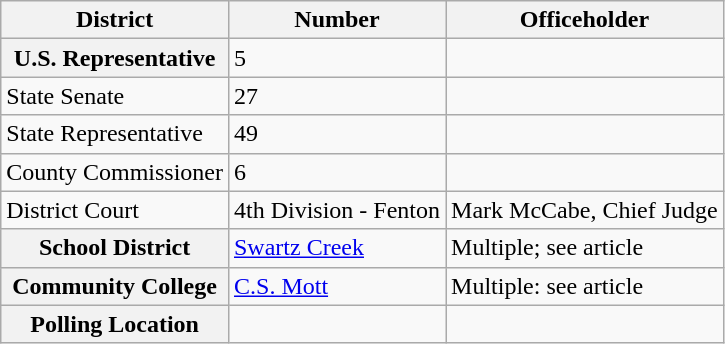<table class="wikitable">
<tr>
<th>District</th>
<th>Number</th>
<th>Officeholder</th>
</tr>
<tr>
<th>U.S. Representative</th>
<td>5</td>
<td></td>
</tr>
<tr>
<td>State Senate</td>
<td>27</td>
<td></td>
</tr>
<tr>
<td>State Representative</td>
<td>49</td>
<td></td>
</tr>
<tr>
<td>County Commissioner</td>
<td>6</td>
<td></td>
</tr>
<tr>
<td>District Court</td>
<td>4th Division - Fenton</td>
<td>Mark McCabe, Chief Judge</td>
</tr>
<tr>
<th>School District</th>
<td><a href='#'>Swartz Creek</a></td>
<td>Multiple; see article</td>
</tr>
<tr>
<th>Community College</th>
<td><a href='#'>C.S. Mott</a></td>
<td>Multiple: see article</td>
</tr>
<tr>
<th>Polling Location</th>
<td></td>
<td></td>
</tr>
</table>
